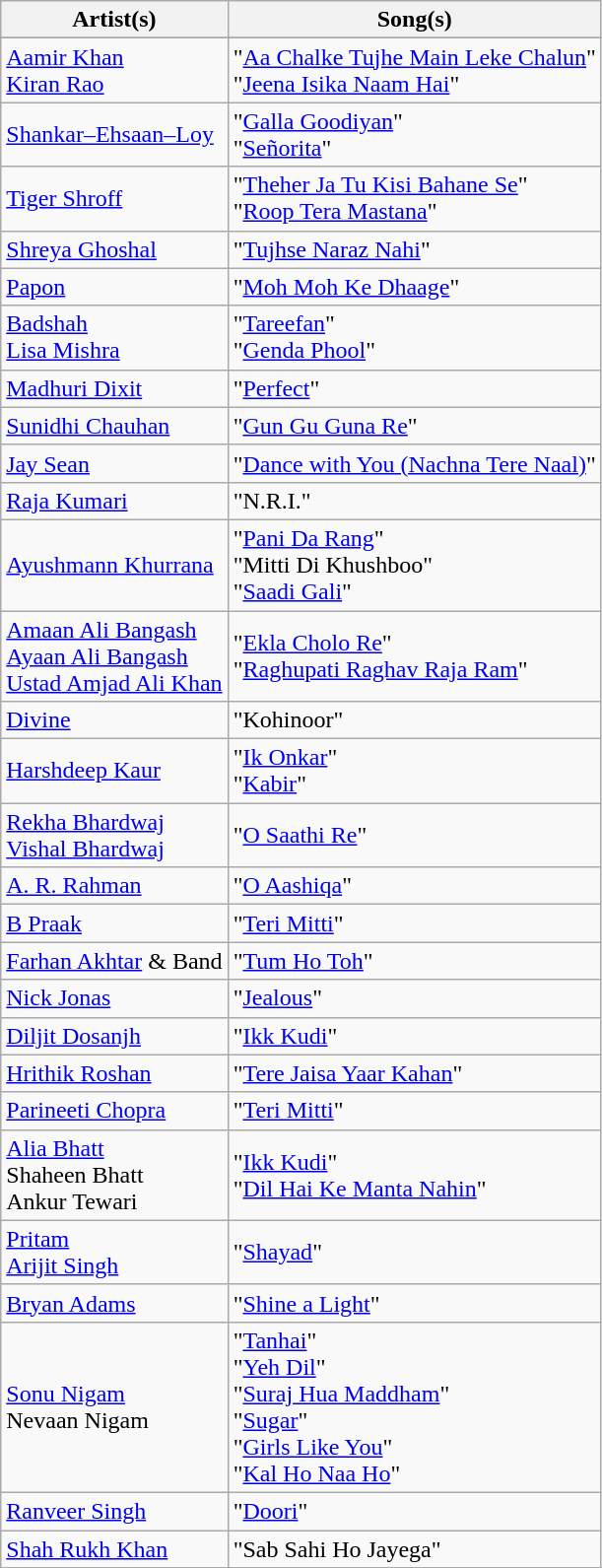<table class="wikitable plainrowheaders">
<tr>
<th scope="col">Artist(s)</th>
<th scope="col">Song(s)</th>
</tr>
<tr>
</tr>
<tr>
<td><a href='#'>Aamir Khan</a><br><a href='#'>Kiran Rao</a></td>
<td>"<a href='#'>Aa Chalke Tujhe Main Leke Chalun</a>"<br>"<a href='#'>Jeena Isika Naam Hai</a>"</td>
</tr>
<tr>
<td><a href='#'>Shankar–Ehsaan–Loy</a></td>
<td>"<a href='#'>Galla Goodiyan</a>"<br>"<a href='#'>Señorita</a>"</td>
</tr>
<tr>
<td><a href='#'>Tiger Shroff</a></td>
<td>"<a href='#'>Theher Ja Tu Kisi Bahane Se</a>"<br>"<a href='#'>Roop Tera Mastana</a>"</td>
</tr>
<tr>
<td><a href='#'>Shreya Ghoshal</a></td>
<td>"<a href='#'>Tujhse Naraz Nahi</a>"</td>
</tr>
<tr>
<td><a href='#'>Papon</a></td>
<td>"<a href='#'>Moh Moh Ke Dhaage</a>"</td>
</tr>
<tr>
<td><a href='#'>Badshah</a><br><a href='#'>Lisa Mishra</a></td>
<td>"<a href='#'>Tareefan</a>"<br>"<a href='#'>Genda Phool</a>"</td>
</tr>
<tr>
<td><a href='#'>Madhuri Dixit</a></td>
<td>"<a href='#'>Perfect</a>"</td>
</tr>
<tr>
<td><a href='#'>Sunidhi Chauhan</a></td>
<td>"<a href='#'>Gun Gu Guna Re</a>"</td>
</tr>
<tr>
<td><a href='#'>Jay Sean</a></td>
<td>"<a href='#'>Dance with You (Nachna Tere Naal)</a>"</td>
</tr>
<tr>
<td><a href='#'>Raja Kumari</a></td>
<td>"N.R.I."</td>
</tr>
<tr>
<td><a href='#'>Ayushmann Khurrana</a></td>
<td>"<a href='#'>Pani Da Rang</a>"<br>"Mitti Di Khushboo"<br>"<a href='#'>Saadi Gali</a>"</td>
</tr>
<tr>
<td><a href='#'>Amaan Ali Bangash</a><br><a href='#'>Ayaan Ali Bangash</a><br><a href='#'>Ustad Amjad Ali Khan</a></td>
<td>"<a href='#'>Ekla Cholo Re</a>"<br>"<a href='#'>Raghupati Raghav Raja Ram</a>"</td>
</tr>
<tr>
<td><a href='#'>Divine</a></td>
<td>"Kohinoor"</td>
</tr>
<tr>
<td><a href='#'>Harshdeep Kaur</a></td>
<td>"<a href='#'>Ik Onkar</a>"<br>"<a href='#'>Kabir</a>"</td>
</tr>
<tr>
<td><a href='#'>Rekha Bhardwaj</a><br><a href='#'>Vishal Bhardwaj</a></td>
<td>"<a href='#'>O Saathi Re</a>"</td>
</tr>
<tr>
<td><a href='#'>A. R. Rahman</a></td>
<td>"<a href='#'>O Aashiqa</a>"</td>
</tr>
<tr>
<td><a href='#'>B Praak</a></td>
<td>"<a href='#'>Teri Mitti</a>"</td>
</tr>
<tr>
<td><a href='#'>Farhan Akhtar</a> & Band</td>
<td>"<a href='#'>Tum Ho Toh</a>"</td>
</tr>
<tr>
<td><a href='#'>Nick Jonas</a></td>
<td>"<a href='#'>Jealous</a>"</td>
</tr>
<tr>
<td><a href='#'>Diljit Dosanjh</a></td>
<td>"<a href='#'>Ikk Kudi</a>"</td>
</tr>
<tr>
<td><a href='#'>Hrithik Roshan</a></td>
<td>"<a href='#'>Tere Jaisa Yaar Kahan</a>"</td>
</tr>
<tr>
<td><a href='#'>Parineeti Chopra</a></td>
<td>"<a href='#'>Teri Mitti</a>"</td>
</tr>
<tr>
<td><a href='#'>Alia Bhatt</a><br>Shaheen Bhatt<br>Ankur Tewari</td>
<td>"<a href='#'>Ikk Kudi</a>"<br>"<a href='#'>Dil Hai Ke Manta Nahin</a>"</td>
</tr>
<tr>
<td><a href='#'>Pritam</a><br><a href='#'>Arijit Singh</a></td>
<td>"<a href='#'>Shayad</a>"</td>
</tr>
<tr>
<td><a href='#'>Bryan Adams</a></td>
<td>"<a href='#'>Shine a Light</a>"</td>
</tr>
<tr>
<td><a href='#'>Sonu Nigam</a><br>Nevaan Nigam</td>
<td>"<a href='#'>Tanhai</a>"<br>"<a href='#'>Yeh Dil</a>"<br>"<a href='#'>Suraj Hua Maddham</a>"<br>"<a href='#'>Sugar</a>"<br>"<a href='#'>Girls Like You</a>"<br>"<a href='#'>Kal Ho Naa Ho</a>"</td>
</tr>
<tr>
<td><a href='#'>Ranveer Singh</a></td>
<td>"<a href='#'>Doori</a>"</td>
</tr>
<tr>
<td><a href='#'>Shah Rukh Khan</a></td>
<td>"Sab Sahi Ho Jayega"</td>
</tr>
<tr>
</tr>
</table>
